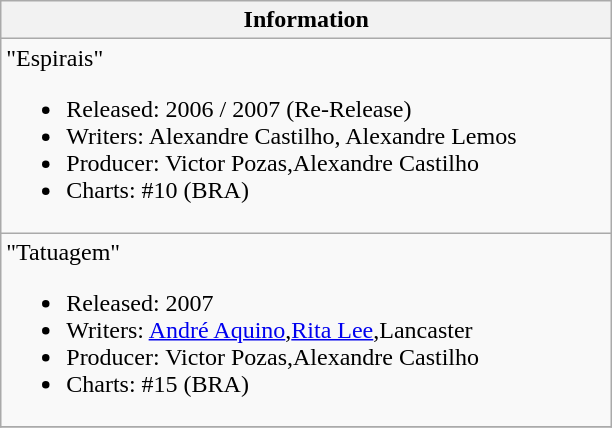<table class="wikitable">
<tr>
<th align="left" width="400">Information</th>
</tr>
<tr>
<td align="left">"Espirais"<br><ul><li>Released: 2006 / 2007 (Re-Release)</li><li>Writers: Alexandre Castilho, Alexandre Lemos</li><li>Producer: Victor Pozas,Alexandre Castilho</li><li>Charts: #10 (BRA)</li></ul></td>
</tr>
<tr>
<td align="left">"Tatuagem"<br><ul><li>Released:  2007</li><li>Writers:  <a href='#'>André Aquino</a>,<a href='#'>Rita Lee</a>,Lancaster</li><li>Producer: Victor Pozas,Alexandre Castilho</li><li>Charts: #15 (BRA)</li></ul></td>
</tr>
<tr>
</tr>
</table>
